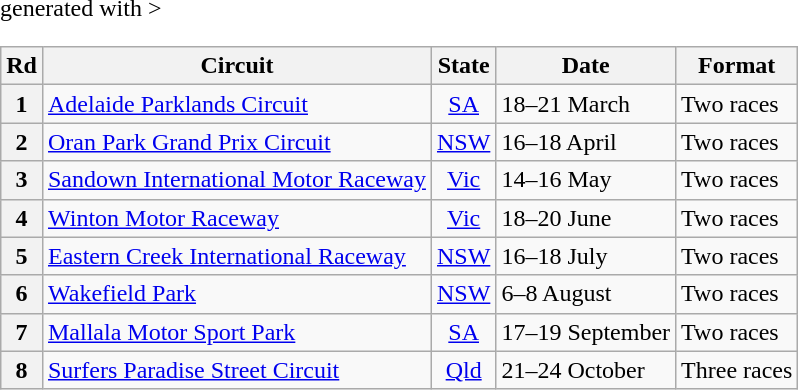<table class="wikitable" <hiddentext>generated with >
<tr style="font-weight:bold">
<th>Rd</th>
<th>Circuit</th>
<th>State</th>
<th>Date</th>
<th>Format</th>
</tr>
<tr>
<th>1</th>
<td><a href='#'>Adelaide Parklands Circuit</a></td>
<td align="center"><a href='#'>SA</a></td>
<td>18–21 March</td>
<td>Two races</td>
</tr>
<tr>
<th>2</th>
<td><a href='#'>Oran Park Grand Prix Circuit</a></td>
<td align="center"><a href='#'>NSW</a></td>
<td>16–18 April</td>
<td>Two races</td>
</tr>
<tr>
<th>3</th>
<td><a href='#'>Sandown International Motor Raceway</a></td>
<td align="center"><a href='#'>Vic</a></td>
<td>14–16 May</td>
<td>Two races</td>
</tr>
<tr>
<th>4</th>
<td><a href='#'>Winton Motor Raceway</a></td>
<td align="center"><a href='#'>Vic</a></td>
<td>18–20 June</td>
<td>Two races</td>
</tr>
<tr>
<th>5</th>
<td><a href='#'>Eastern Creek International Raceway</a></td>
<td align="center"><a href='#'>NSW</a></td>
<td>16–18 July</td>
<td>Two races</td>
</tr>
<tr>
<th>6</th>
<td><a href='#'>Wakefield Park</a></td>
<td align="center"><a href='#'>NSW</a></td>
<td>6–8 August</td>
<td>Two races</td>
</tr>
<tr>
<th>7</th>
<td><a href='#'>Mallala Motor Sport Park</a></td>
<td align="center"><a href='#'>SA</a></td>
<td>17–19 September</td>
<td>Two races</td>
</tr>
<tr>
<th>8</th>
<td><a href='#'>Surfers Paradise Street Circuit</a></td>
<td align="center"><a href='#'>Qld</a></td>
<td>21–24 October</td>
<td>Three races</td>
</tr>
</table>
